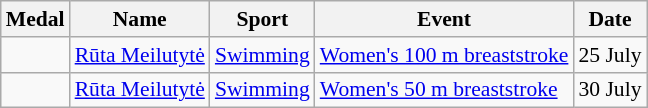<table class="wikitable sortable" style="font-size:90%">
<tr>
<th>Medal</th>
<th>Name</th>
<th>Sport</th>
<th>Event</th>
<th>Date</th>
</tr>
<tr>
<td></td>
<td><a href='#'>Rūta Meilutytė</a></td>
<td><a href='#'>Swimming</a></td>
<td><a href='#'>Women's 100 m breaststroke</a></td>
<td>25 July</td>
</tr>
<tr>
<td></td>
<td><a href='#'>Rūta Meilutytė</a></td>
<td><a href='#'>Swimming</a></td>
<td><a href='#'>Women's 50 m breaststroke</a></td>
<td>30 July</td>
</tr>
</table>
